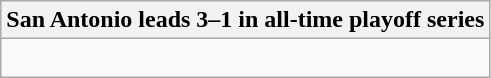<table class="wikitable collapsible collapsed">
<tr>
<th>San Antonio leads 3–1 in all-time playoff series</th>
</tr>
<tr>
<td><br>


</td>
</tr>
</table>
